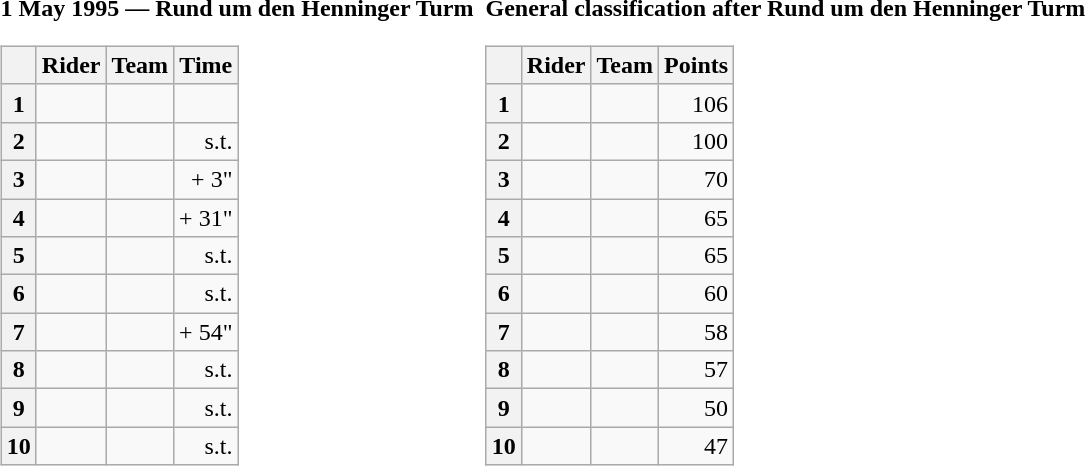<table>
<tr>
<td><strong>1 May 1995 — Rund um den Henninger Turm </strong><br><table class="wikitable">
<tr>
<th></th>
<th>Rider</th>
<th>Team</th>
<th>Time</th>
</tr>
<tr>
<th>1</th>
<td></td>
<td></td>
<td align="right"></td>
</tr>
<tr>
<th>2</th>
<td></td>
<td></td>
<td align="right">s.t.</td>
</tr>
<tr>
<th>3</th>
<td></td>
<td></td>
<td align="right">+ 3"</td>
</tr>
<tr>
<th>4</th>
<td></td>
<td></td>
<td align="right">+ 31"</td>
</tr>
<tr>
<th>5</th>
<td></td>
<td></td>
<td align="right">s.t.</td>
</tr>
<tr>
<th>6</th>
<td></td>
<td></td>
<td align="right">s.t.</td>
</tr>
<tr>
<th>7</th>
<td></td>
<td></td>
<td align="right">+ 54"</td>
</tr>
<tr>
<th>8</th>
<td></td>
<td></td>
<td align="right">s.t.</td>
</tr>
<tr>
<th>9</th>
<td></td>
<td></td>
<td align="right">s.t.</td>
</tr>
<tr>
<th>10</th>
<td></td>
<td></td>
<td align="right">s.t.</td>
</tr>
</table>
</td>
<td></td>
<td><strong>General classification after Rund um den Henninger Turm</strong><br><table class="wikitable">
<tr>
<th></th>
<th>Rider</th>
<th>Team</th>
<th>Points</th>
</tr>
<tr>
<th>1</th>
<td> </td>
<td></td>
<td align="right">106</td>
</tr>
<tr>
<th>2</th>
<td></td>
<td></td>
<td align="right">100</td>
</tr>
<tr>
<th>3</th>
<td></td>
<td></td>
<td align="right">70</td>
</tr>
<tr>
<th>4</th>
<td></td>
<td></td>
<td align="right">65</td>
</tr>
<tr>
<th>5</th>
<td></td>
<td></td>
<td align="right">65</td>
</tr>
<tr>
<th>6</th>
<td></td>
<td></td>
<td align="right">60</td>
</tr>
<tr>
<th>7</th>
<td></td>
<td></td>
<td align="right">58</td>
</tr>
<tr>
<th>8</th>
<td></td>
<td></td>
<td align="right">57</td>
</tr>
<tr>
<th>9</th>
<td></td>
<td></td>
<td align="right">50</td>
</tr>
<tr>
<th>10</th>
<td></td>
<td></td>
<td align="right">47</td>
</tr>
</table>
</td>
</tr>
</table>
